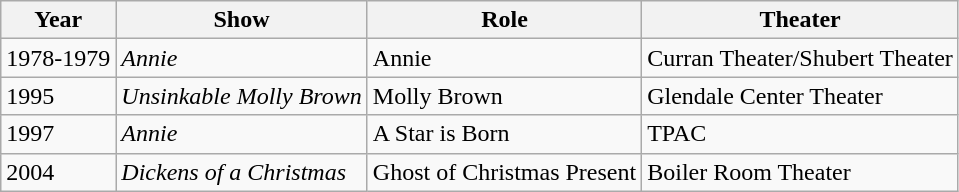<table class="wikitable sortable">
<tr>
<th>Year</th>
<th>Show</th>
<th>Role</th>
<th>Theater</th>
</tr>
<tr>
<td>1978-1979</td>
<td><em>Annie</em></td>
<td>Annie</td>
<td>Curran Theater/Shubert Theater</td>
</tr>
<tr>
<td>1995</td>
<td><em>Unsinkable Molly Brown</em></td>
<td>Molly Brown</td>
<td>Glendale Center Theater</td>
</tr>
<tr>
<td>1997</td>
<td><em>Annie</em></td>
<td>A Star is Born</td>
<td>TPAC</td>
</tr>
<tr>
<td>2004</td>
<td><em>Dickens of a Christmas</em></td>
<td>Ghost of Christmas Present</td>
<td>Boiler Room Theater</td>
</tr>
</table>
